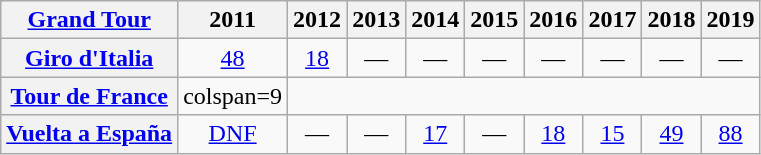<table class="wikitable plainrowheaders">
<tr>
<th scope="col"><a href='#'>Grand Tour</a></th>
<th scope="col">2011</th>
<th scope="col">2012</th>
<th scope="col">2013</th>
<th scope="col">2014</th>
<th scope="col">2015</th>
<th scope="col">2016</th>
<th scope="col">2017</th>
<th scope="col">2018</th>
<th scope="col">2019</th>
</tr>
<tr style="text-align:center;">
<th scope="row"> <a href='#'>Giro d'Italia</a></th>
<td><a href='#'>48</a></td>
<td><a href='#'>18</a></td>
<td>—</td>
<td>—</td>
<td>—</td>
<td>—</td>
<td>—</td>
<td>—</td>
<td>—</td>
</tr>
<tr style="text-align:center;">
<th scope="row"> <a href='#'>Tour de France</a></th>
<td>colspan=9 </td>
</tr>
<tr style="text-align:center;">
<th scope="row"> <a href='#'>Vuelta a España</a></th>
<td><a href='#'>DNF</a></td>
<td>—</td>
<td>—</td>
<td><a href='#'>17</a></td>
<td>—</td>
<td><a href='#'>18</a></td>
<td><a href='#'>15</a></td>
<td><a href='#'>49</a></td>
<td><a href='#'>88</a></td>
</tr>
</table>
